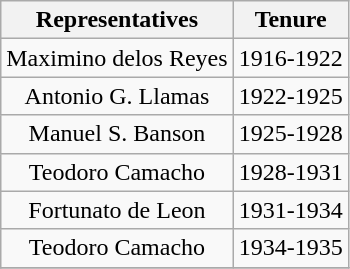<table class="wikitable" style="text-align:center">
<tr>
<th>Representatives</th>
<th>Tenure</th>
</tr>
<tr>
<td>Maximino delos Reyes</td>
<td>1916-1922</td>
</tr>
<tr>
<td>Antonio G. Llamas</td>
<td>1922-1925</td>
</tr>
<tr>
<td>Manuel S. Banson</td>
<td>1925-1928</td>
</tr>
<tr>
<td>Teodoro Camacho</td>
<td>1928-1931</td>
</tr>
<tr>
<td>Fortunato de Leon</td>
<td>1931-1934</td>
</tr>
<tr>
<td>Teodoro Camacho</td>
<td>1934-1935</td>
</tr>
<tr>
</tr>
</table>
